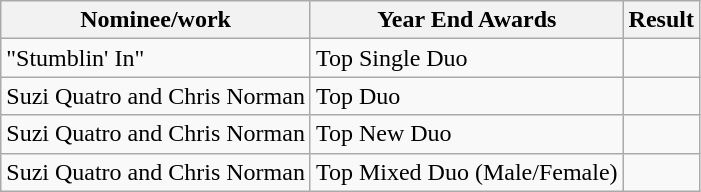<table class="wikitable unsortable plainrowheaders" style="border:none; margin:0;">
<tr>
<th scope="col">Nominee/work</th>
<th scope="col">Year End Awards</th>
<th scope="col">Result</th>
</tr>
<tr>
<td>"Stumblin' In"</td>
<td>Top Single Duo</td>
<td></td>
</tr>
<tr>
<td>Suzi Quatro and Chris Norman</td>
<td>Top Duo</td>
<td></td>
</tr>
<tr>
<td>Suzi Quatro and Chris Norman</td>
<td>Top New Duo</td>
<td></td>
</tr>
<tr>
<td>Suzi Quatro and Chris Norman</td>
<td>Top Mixed Duo (Male/Female)</td>
<td></td>
</tr>
<tr>
</tr>
</table>
